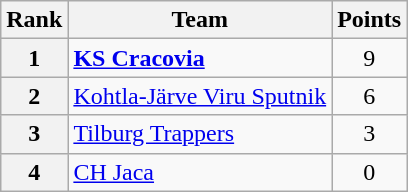<table class="wikitable" style="text-align: center;">
<tr>
<th>Rank</th>
<th>Team</th>
<th>Points</th>
</tr>
<tr>
<th>1</th>
<td style="text-align: left;"> <strong><a href='#'>KS Cracovia</a></strong></td>
<td>9</td>
</tr>
<tr>
<th>2</th>
<td style="text-align: left;"> <a href='#'>Kohtla-Järve Viru Sputnik</a></td>
<td>6</td>
</tr>
<tr>
<th>3</th>
<td style="text-align: left;"> <a href='#'>Tilburg Trappers</a></td>
<td>3</td>
</tr>
<tr>
<th>4</th>
<td style="text-align: left;"> <a href='#'>CH Jaca</a></td>
<td>0</td>
</tr>
</table>
